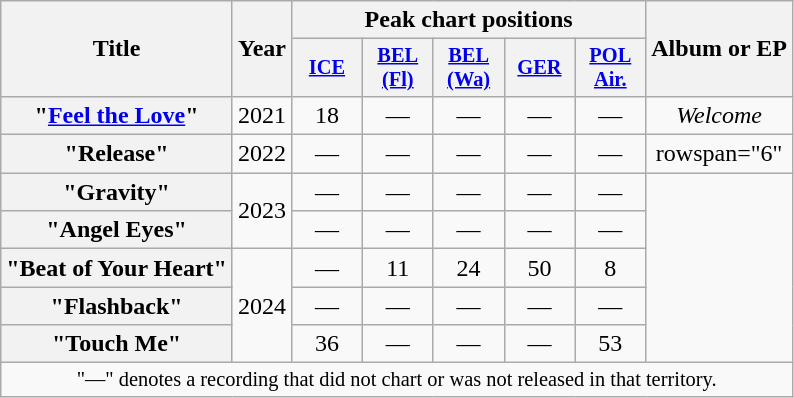<table class="wikitable plainrowheaders" style="text-align:center;">
<tr>
<th scope="col" rowspan="2">Title</th>
<th scope="col" rowspan="2">Year</th>
<th scope="col" colspan="5">Peak chart positions</th>
<th scope="col" rowspan="2">Album or EP</th>
</tr>
<tr>
<th scope="col" style="width:3em;font-size:85%;"><a href='#'>ICE</a><br></th>
<th scope="col" style="width:3em;font-size:85%;"><a href='#'>BEL<br>(Fl)</a><br></th>
<th scope="col" style="width:3em;font-size:85%;"><a href='#'>BEL<br>(Wa)</a><br></th>
<th scope="col" style="width:3em;font-size:85%;"><a href='#'>GER</a><br></th>
<th scope="col" style="width:3em;font-size:85%;"><a href='#'>POL<br>Air.</a><br></th>
</tr>
<tr>
<th scope="row">"<a href='#'>Feel the Love</a>"<br></th>
<td>2021</td>
<td>18</td>
<td>—</td>
<td>—</td>
<td>—</td>
<td>—</td>
<td><em>Welcome</em></td>
</tr>
<tr>
<th scope="row">"Release"<br></th>
<td>2022</td>
<td>—</td>
<td>—</td>
<td>—</td>
<td>—</td>
<td>—</td>
<td>rowspan="6" </td>
</tr>
<tr>
<th scope="row">"Gravity"<br></th>
<td rowspan="2">2023</td>
<td>—</td>
<td>—</td>
<td>—</td>
<td>—</td>
<td>—</td>
</tr>
<tr>
<th scope="row">"Angel Eyes"</th>
<td>—</td>
<td>—</td>
<td>—</td>
<td>—</td>
<td>—</td>
</tr>
<tr>
<th scope="row">"Beat of Your Heart"<br></th>
<td rowspan="3">2024</td>
<td>—</td>
<td>11</td>
<td>24</td>
<td>50</td>
<td>8</td>
</tr>
<tr>
<th scope="row">"Flashback"</th>
<td>—</td>
<td>—</td>
<td>—</td>
<td>—</td>
<td>—</td>
</tr>
<tr>
<th scope="row">"Touch Me"</th>
<td>36</td>
<td>—</td>
<td>—</td>
<td>—</td>
<td>53</td>
</tr>
<tr>
<td colspan="8" style="font-size:85%">"—" denotes a recording that did not chart or was not released in that territory.</td>
</tr>
</table>
